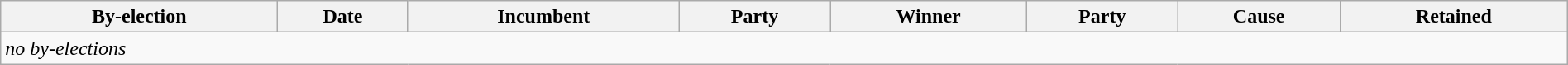<table class="wikitable" style="width:100%">
<tr>
<th>By-election</th>
<th>Date</th>
<th>Incumbent</th>
<th>Party</th>
<th>Winner</th>
<th>Party</th>
<th>Cause</th>
<th>Retained</th>
</tr>
<tr>
<td colspan="8"><em>no by-elections</em></td>
</tr>
</table>
